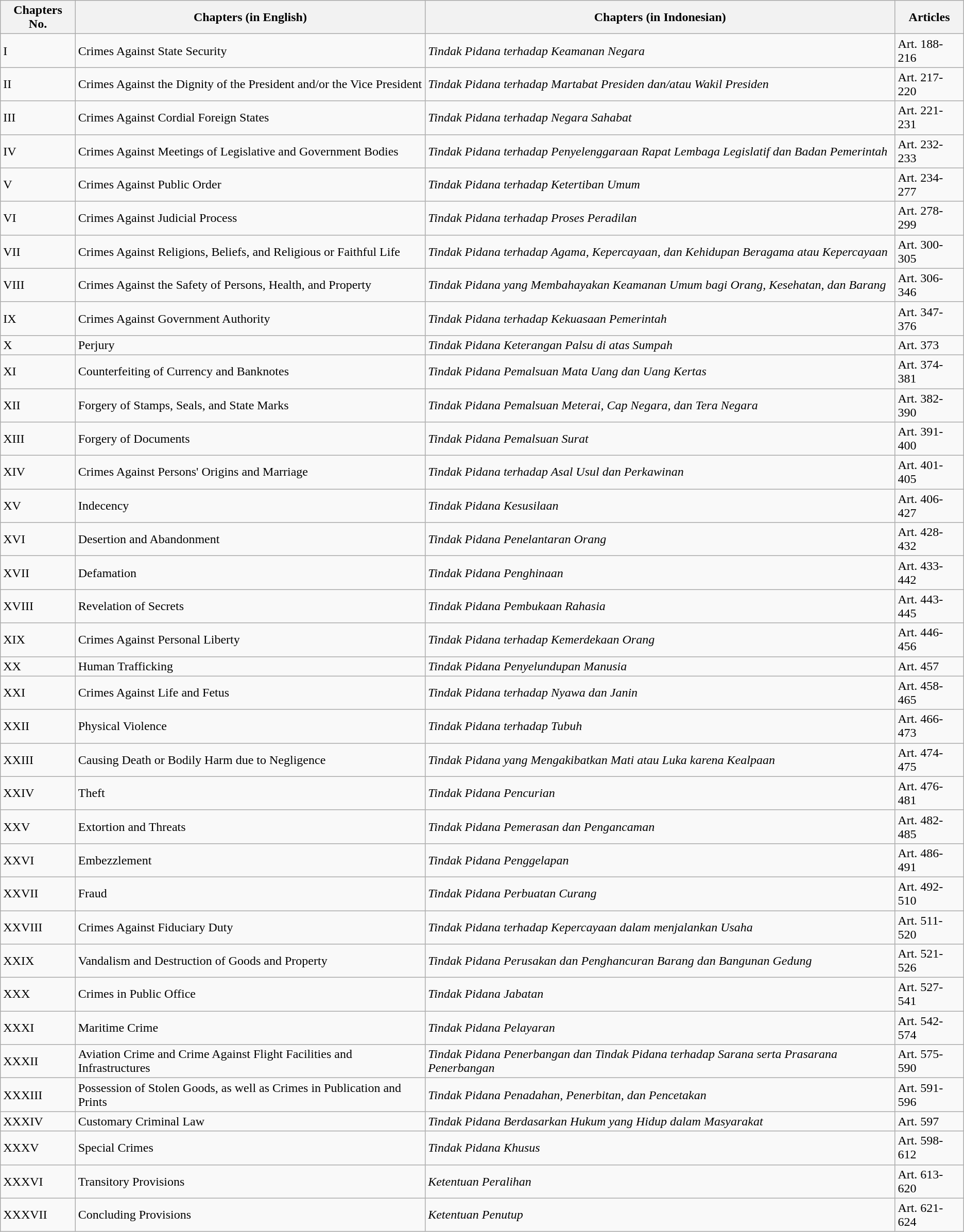<table class="wikitable">
<tr>
<th>Chapters No.</th>
<th>Chapters (in English)</th>
<th>Chapters (in Indonesian)</th>
<th>Articles</th>
</tr>
<tr>
<td>I</td>
<td>Crimes Against State Security</td>
<td><em>Tindak Pidana terhadap Keamanan Negara</em></td>
<td>Art. 188-216</td>
</tr>
<tr>
<td>II</td>
<td>Crimes Against the Dignity of the President and/or the Vice President</td>
<td><em>Tindak Pidana terhadap Martabat Presiden dan/atau Wakil Presiden</em></td>
<td>Art. 217-220</td>
</tr>
<tr>
<td>III</td>
<td>Crimes Against Cordial Foreign States</td>
<td><em>Tindak Pidana terhadap Negara Sahabat</em></td>
<td>Art. 221-231</td>
</tr>
<tr>
<td>IV</td>
<td>Crimes Against Meetings of Legislative and Government Bodies</td>
<td><em>Tindak Pidana terhadap Penyelenggaraan Rapat Lembaga Legislatif dan Badan Pemerintah</em></td>
<td>Art. 232-233</td>
</tr>
<tr>
<td>V</td>
<td>Crimes Against Public Order</td>
<td><em>Tindak Pidana terhadap Ketertiban Umum</em></td>
<td>Art. 234-277</td>
</tr>
<tr>
<td>VI</td>
<td>Crimes Against Judicial Process</td>
<td><em>Tindak Pidana terhadap Proses Peradilan</em></td>
<td>Art. 278-299</td>
</tr>
<tr>
<td>VII</td>
<td>Crimes Against Religions, Beliefs, and Religious or Faithful Life</td>
<td><em>Tindak Pidana terhadap Agama, Kepercayaan, dan Kehidupan Beragama atau Kepercayaan</em></td>
<td>Art. 300-305</td>
</tr>
<tr>
<td>VIII</td>
<td>Crimes Against the Safety of Persons, Health, and Property</td>
<td><em>Tindak Pidana yang Membahayakan Keamanan Umum bagi Orang, Kesehatan, dan Barang</em></td>
<td>Art. 306-346</td>
</tr>
<tr>
<td>IX</td>
<td>Crimes Against Government Authority</td>
<td><em>Tindak Pidana terhadap Kekuasaan Pemerintah</em></td>
<td>Art. 347-376</td>
</tr>
<tr>
<td>X</td>
<td>Perjury</td>
<td><em>Tindak Pidana Keterangan Palsu di atas Sumpah</em></td>
<td>Art. 373</td>
</tr>
<tr>
<td>XI</td>
<td>Counterfeiting of Currency and Banknotes</td>
<td><em>Tindak Pidana Pemalsuan Mata Uang dan Uang Kertas</em></td>
<td>Art. 374-381</td>
</tr>
<tr>
<td>XII</td>
<td>Forgery of Stamps, Seals, and State Marks</td>
<td><em>Tindak Pidana Pemalsuan Meterai, Cap Negara, dan Tera Negara</em></td>
<td>Art. 382-390</td>
</tr>
<tr>
<td>XIII</td>
<td>Forgery of Documents</td>
<td><em>Tindak Pidana Pemalsuan Surat</em></td>
<td>Art. 391-400</td>
</tr>
<tr>
<td>XIV</td>
<td>Crimes Against Persons' Origins and Marriage</td>
<td><em>Tindak Pidana terhadap Asal Usul dan Perkawinan</em></td>
<td>Art. 401-405</td>
</tr>
<tr>
<td>XV</td>
<td>Indecency</td>
<td><em>Tindak Pidana Kesusilaan</em></td>
<td>Art. 406-427</td>
</tr>
<tr>
<td>XVI</td>
<td>Desertion and Abandonment</td>
<td><em>Tindak Pidana Penelantaran Orang</em></td>
<td>Art. 428-432</td>
</tr>
<tr>
<td>XVII</td>
<td>Defamation</td>
<td><em>Tindak Pidana Penghinaan</em></td>
<td>Art. 433-442</td>
</tr>
<tr>
<td>XVIII</td>
<td>Revelation of Secrets</td>
<td><em>Tindak Pidana Pembukaan Rahasia</em></td>
<td>Art. 443-445</td>
</tr>
<tr>
<td>XIX</td>
<td>Crimes Against Personal Liberty</td>
<td><em>Tindak Pidana terhadap Kemerdekaan Orang</em></td>
<td>Art. 446-456</td>
</tr>
<tr>
<td>XX</td>
<td>Human Trafficking</td>
<td><em>Tindak Pidana Penyelundupan Manusia</em></td>
<td>Art. 457</td>
</tr>
<tr>
<td>XXI</td>
<td>Crimes Against Life and Fetus</td>
<td><em>Tindak Pidana terhadap Nyawa dan Janin</em></td>
<td>Art. 458-465</td>
</tr>
<tr>
<td>XXII</td>
<td>Physical Violence</td>
<td><em>Tindak Pidana terhadap Tubuh</em></td>
<td>Art. 466-473</td>
</tr>
<tr>
<td>XXIII</td>
<td>Causing Death or Bodily Harm due to Negligence</td>
<td><em>Tindak Pidana yang Mengakibatkan Mati atau Luka karena Kealpaan</em></td>
<td>Art. 474-475</td>
</tr>
<tr>
<td>XXIV</td>
<td>Theft</td>
<td><em>Tindak Pidana Pencurian</em></td>
<td>Art. 476-481</td>
</tr>
<tr>
<td>XXV</td>
<td>Extortion and Threats</td>
<td><em>Tindak Pidana Pemerasan dan Pengancaman</em></td>
<td>Art. 482-485</td>
</tr>
<tr>
<td>XXVI</td>
<td>Embezzlement</td>
<td><em>Tindak Pidana Penggelapan</em></td>
<td>Art. 486-491</td>
</tr>
<tr>
<td>XXVII</td>
<td>Fraud</td>
<td><em>Tindak Pidana Perbuatan Curang</em></td>
<td>Art. 492-510</td>
</tr>
<tr>
<td>XXVIII</td>
<td>Crimes Against Fiduciary Duty</td>
<td><em>Tindak Pidana terhadap Kepercayaan dalam menjalankan Usaha</em></td>
<td>Art. 511-520</td>
</tr>
<tr>
<td>XXIX</td>
<td>Vandalism and Destruction of Goods and Property</td>
<td><em>Tindak Pidana Perusakan dan Penghancuran Barang dan Bangunan Gedung</em></td>
<td>Art. 521-526</td>
</tr>
<tr>
<td>XXX</td>
<td>Crimes in Public Office</td>
<td><em>Tindak Pidana Jabatan</em></td>
<td>Art. 527-541</td>
</tr>
<tr>
<td>XXXI</td>
<td>Maritime Crime</td>
<td><em>Tindak Pidana Pelayaran</em></td>
<td>Art. 542-574</td>
</tr>
<tr>
<td>XXXII</td>
<td>Aviation Crime and Crime Against Flight Facilities and Infrastructures</td>
<td><em>Tindak Pidana Penerbangan dan Tindak Pidana terhadap Sarana serta Prasarana Penerbangan</em></td>
<td>Art. 575-590</td>
</tr>
<tr>
<td>XXXIII</td>
<td>Possession of Stolen Goods, as well as Crimes in Publication and Prints</td>
<td><em>Tindak Pidana Penadahan, Penerbitan, dan Pencetakan</em></td>
<td>Art. 591-596</td>
</tr>
<tr>
<td>XXXIV</td>
<td>Customary Criminal Law</td>
<td><em>Tindak Pidana Berdasarkan Hukum yang Hidup dalam Masyarakat</em></td>
<td>Art. 597</td>
</tr>
<tr>
<td>XXXV</td>
<td>Special Crimes</td>
<td><em>Tindak Pidana Khusus</em></td>
<td>Art. 598-612</td>
</tr>
<tr>
<td>XXXVI</td>
<td>Transitory Provisions</td>
<td><em>Ketentuan Peralihan</em></td>
<td>Art. 613-620</td>
</tr>
<tr>
<td>XXXVII</td>
<td>Concluding Provisions</td>
<td><em>Ketentuan Penutup</em></td>
<td>Art. 621-624</td>
</tr>
</table>
